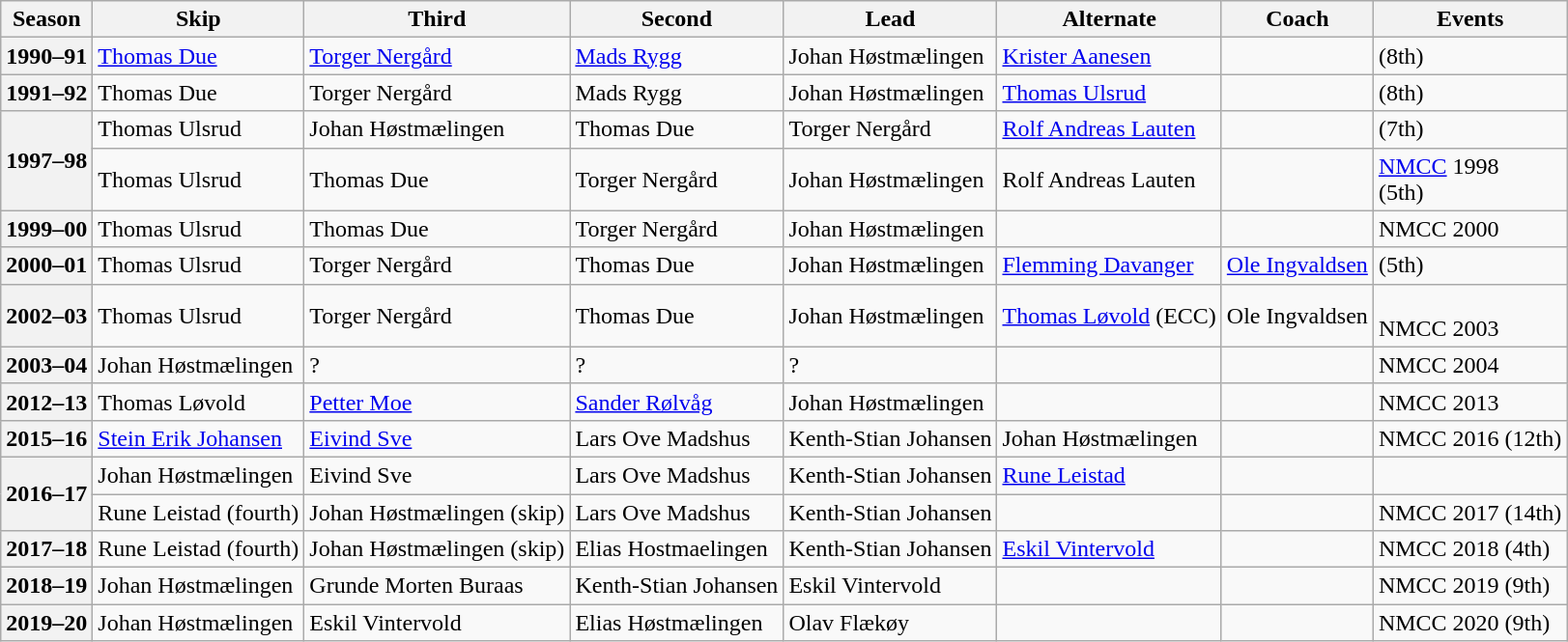<table class="wikitable">
<tr>
<th scope="col">Season</th>
<th scope="col">Skip</th>
<th scope="col">Third</th>
<th scope="col">Second</th>
<th scope="col">Lead</th>
<th scope="col">Alternate</th>
<th scope="col">Coach</th>
<th scope="col">Events</th>
</tr>
<tr>
<th scope="row">1990–91</th>
<td><a href='#'>Thomas Due</a></td>
<td><a href='#'>Torger Nergård</a></td>
<td><a href='#'>Mads Rygg</a></td>
<td>Johan Høstmælingen</td>
<td><a href='#'>Krister Aanesen</a></td>
<td></td>
<td> (8th)</td>
</tr>
<tr>
<th scope="row">1991–92</th>
<td>Thomas Due</td>
<td>Torger Nergård</td>
<td>Mads Rygg</td>
<td>Johan Høstmælingen</td>
<td><a href='#'>Thomas Ulsrud</a></td>
<td></td>
<td> (8th)</td>
</tr>
<tr>
<th scope="row" rowspan=2>1997–98</th>
<td>Thomas Ulsrud</td>
<td>Johan Høstmælingen</td>
<td>Thomas Due</td>
<td>Torger Nergård</td>
<td><a href='#'>Rolf Andreas Lauten</a></td>
<td></td>
<td> (7th)</td>
</tr>
<tr>
<td>Thomas Ulsrud</td>
<td>Thomas Due</td>
<td>Torger Nergård</td>
<td>Johan Høstmælingen</td>
<td>Rolf Andreas Lauten</td>
<td></td>
<td><a href='#'>NMCC</a> 1998 <br> (5th)</td>
</tr>
<tr>
<th scope="row">1999–00</th>
<td>Thomas Ulsrud</td>
<td>Thomas Due</td>
<td>Torger Nergård</td>
<td>Johan Høstmælingen</td>
<td></td>
<td></td>
<td>NMCC 2000 </td>
</tr>
<tr>
<th scope="row">2000–01</th>
<td>Thomas Ulsrud</td>
<td>Torger Nergård</td>
<td>Thomas Due</td>
<td>Johan Høstmælingen</td>
<td><a href='#'>Flemming Davanger</a></td>
<td><a href='#'>Ole Ingvaldsen</a></td>
<td> (5th)</td>
</tr>
<tr>
<th scope="row">2002–03</th>
<td>Thomas Ulsrud</td>
<td>Torger Nergård</td>
<td>Thomas Due</td>
<td>Johan Høstmælingen</td>
<td><a href='#'>Thomas Løvold</a> (ECC)</td>
<td>Ole Ingvaldsen</td>
<td> <br>NMCC 2003 </td>
</tr>
<tr>
<th scope="row">2003–04</th>
<td>Johan Høstmælingen</td>
<td>?</td>
<td>?</td>
<td>?</td>
<td></td>
<td></td>
<td>NMCC 2004 </td>
</tr>
<tr>
<th scope="row">2012–13</th>
<td>Thomas Løvold</td>
<td><a href='#'>Petter Moe</a></td>
<td><a href='#'>Sander Rølvåg</a></td>
<td>Johan Høstmælingen</td>
<td></td>
<td></td>
<td>NMCC 2013 </td>
</tr>
<tr>
<th scope="row">2015–16</th>
<td><a href='#'>Stein Erik Johansen</a></td>
<td><a href='#'>Eivind Sve</a></td>
<td>Lars Ove Madshus</td>
<td>Kenth-Stian Johansen</td>
<td>Johan Høstmælingen</td>
<td></td>
<td>NMCC 2016 (12th)</td>
</tr>
<tr>
<th scope="row" rowspan=2>2016–17</th>
<td>Johan Høstmælingen</td>
<td>Eivind Sve</td>
<td>Lars Ove Madshus</td>
<td>Kenth-Stian Johansen</td>
<td><a href='#'>Rune Leistad</a></td>
<td></td>
<td></td>
</tr>
<tr>
<td>Rune Leistad (fourth)</td>
<td>Johan Høstmælingen (skip)</td>
<td>Lars Ove Madshus</td>
<td>Kenth-Stian Johansen</td>
<td></td>
<td></td>
<td>NMCC 2017 (14th)</td>
</tr>
<tr>
<th scope="row">2017–18</th>
<td>Rune Leistad (fourth)</td>
<td>Johan Høstmælingen (skip)</td>
<td>Elias Hostmaelingen</td>
<td>Kenth-Stian Johansen</td>
<td><a href='#'>Eskil Vintervold</a></td>
<td></td>
<td>NMCC 2018 (4th)</td>
</tr>
<tr>
<th scope="row">2018–19</th>
<td>Johan Høstmælingen</td>
<td>Grunde Morten Buraas</td>
<td>Kenth-Stian Johansen</td>
<td>Eskil Vintervold</td>
<td></td>
<td></td>
<td>NMCC 2019 (9th)</td>
</tr>
<tr>
<th scope="row">2019–20</th>
<td>Johan Høstmælingen</td>
<td>Eskil Vintervold</td>
<td>Elias Høstmælingen</td>
<td>Olav Flækøy</td>
<td></td>
<td></td>
<td>NMCC 2020 (9th)</td>
</tr>
</table>
